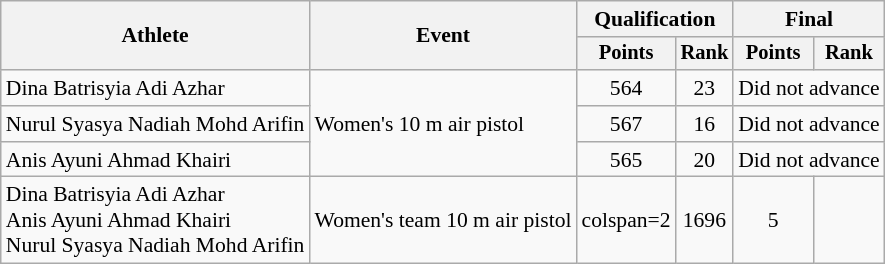<table class="wikitable" style="font-size:90%">
<tr>
<th rowspan="2">Athlete</th>
<th rowspan="2">Event</th>
<th colspan=2>Qualification</th>
<th colspan=2>Final</th>
</tr>
<tr style="font-size:95%">
<th>Points</th>
<th>Rank</th>
<th>Points</th>
<th>Rank</th>
</tr>
<tr align=center>
<td align=left>Dina Batrisyia Adi Azhar</td>
<td align=left rowspan=3>Women's 10 m air pistol</td>
<td>564</td>
<td>23</td>
<td colspan=2>Did not advance</td>
</tr>
<tr align=center>
<td align=left>Nurul Syasya Nadiah Mohd Arifin</td>
<td>567</td>
<td>16</td>
<td colspan=2>Did not advance</td>
</tr>
<tr align=center>
<td align=left>Anis Ayuni Ahmad Khairi</td>
<td>565</td>
<td>20</td>
<td colspan=2>Did not advance</td>
</tr>
<tr align=center>
<td align=left>Dina Batrisyia Adi Azhar<br>Anis Ayuni Ahmad Khairi<br>Nurul Syasya Nadiah Mohd Arifin</td>
<td align=left>Women's team 10 m air pistol</td>
<td>colspan=2 </td>
<td>1696</td>
<td>5</td>
</tr>
</table>
